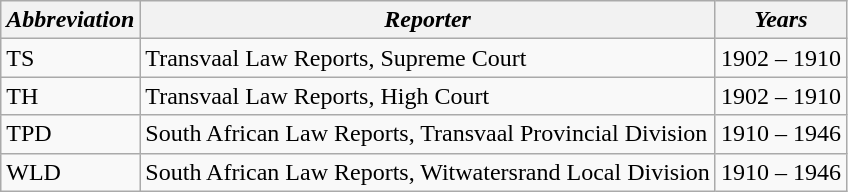<table class="wikitable">
<tr>
<th><em>Abbreviation</em></th>
<th><em>Reporter</em></th>
<th><em>Years</em></th>
</tr>
<tr valign="top">
<td>TS</td>
<td>Transvaal Law Reports, Supreme Court</td>
<td>1902 – 1910</td>
</tr>
<tr valign="top">
<td>TH</td>
<td>Transvaal Law Reports, High Court</td>
<td>1902 – 1910</td>
</tr>
<tr valign="top">
<td>TPD</td>
<td>South African Law Reports, Transvaal Provincial Division</td>
<td>1910 – 1946</td>
</tr>
<tr valign="top">
<td>WLD</td>
<td>South African Law Reports, Witwatersrand Local Division</td>
<td>1910 – 1946</td>
</tr>
</table>
